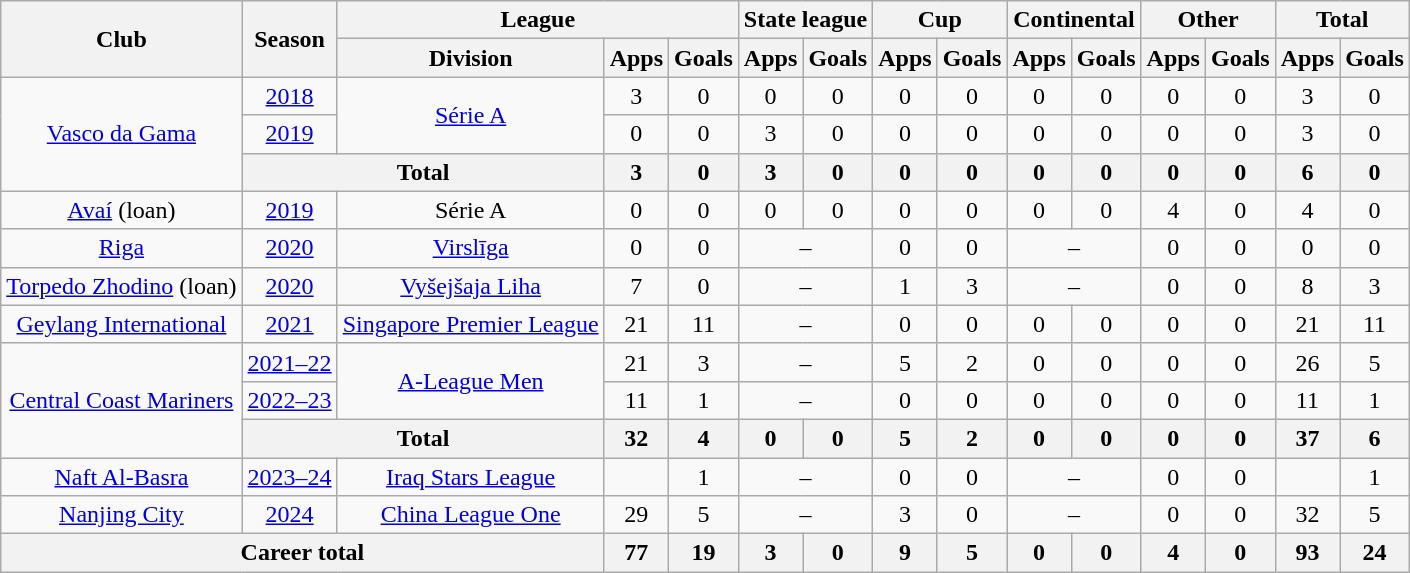<table class="wikitable" style="text-align:center">
<tr>
<th rowspan="2">Club</th>
<th rowspan="2">Season</th>
<th colspan="3">League</th>
<th colspan="2">State league</th>
<th colspan="2">Cup</th>
<th colspan="2">Continental</th>
<th colspan="2">Other</th>
<th colspan="2">Total</th>
</tr>
<tr>
<th>Division</th>
<th>Apps</th>
<th>Goals</th>
<th>Apps</th>
<th>Goals</th>
<th>Apps</th>
<th>Goals</th>
<th>Apps</th>
<th>Goals</th>
<th>Apps</th>
<th>Goals</th>
<th>Apps</th>
<th>Goals</th>
</tr>
<tr>
<td rowspan="3"><a href='#'>Vasco da Gama</a></td>
<td><a href='#'>2018</a></td>
<td rowspan="2"><a href='#'>Série A</a></td>
<td>3</td>
<td>0</td>
<td>0</td>
<td>0</td>
<td>0</td>
<td>0</td>
<td>0</td>
<td>0</td>
<td>0</td>
<td>0</td>
<td>3</td>
<td>0</td>
</tr>
<tr>
<td><a href='#'>2019</a></td>
<td>0</td>
<td>0</td>
<td>3</td>
<td>0</td>
<td>0</td>
<td>0</td>
<td>0</td>
<td>0</td>
<td>0</td>
<td>0</td>
<td>3</td>
<td>0</td>
</tr>
<tr>
<th colspan="2">Total</th>
<th>3</th>
<th>0</th>
<th>3</th>
<th>0</th>
<th>0</th>
<th>0</th>
<th>0</th>
<th>0</th>
<th>0</th>
<th>0</th>
<th>6</th>
<th>0</th>
</tr>
<tr>
<td><a href='#'>Avaí</a> (loan)</td>
<td><a href='#'>2019</a></td>
<td>Série A</td>
<td>0</td>
<td>0</td>
<td>0</td>
<td>0</td>
<td>0</td>
<td>0</td>
<td>0</td>
<td>0</td>
<td>4</td>
<td>0</td>
<td>4</td>
<td>0</td>
</tr>
<tr>
<td><a href='#'>Riga</a></td>
<td><a href='#'>2020</a></td>
<td><a href='#'>Virslīga</a></td>
<td>0</td>
<td>0</td>
<td colspan="2">–</td>
<td>0</td>
<td>0</td>
<td colspan="2">–</td>
<td>0</td>
<td>0</td>
<td>0</td>
<td>0</td>
</tr>
<tr>
<td><a href='#'>Torpedo Zhodino</a> (loan)</td>
<td><a href='#'>2020</a></td>
<td><a href='#'>Vyšejšaja Liha</a></td>
<td>7</td>
<td>0</td>
<td colspan="2">–</td>
<td>1</td>
<td>3</td>
<td colspan="2">–</td>
<td>0</td>
<td>0</td>
<td>8</td>
<td>3</td>
</tr>
<tr>
<td><a href='#'>Geylang International</a></td>
<td><a href='#'>2021</a></td>
<td><a href='#'>Singapore Premier League</a></td>
<td>21</td>
<td>11</td>
<td colspan="2">–</td>
<td>0</td>
<td>0</td>
<td>0</td>
<td>0</td>
<td>0</td>
<td>0</td>
<td>21</td>
<td>11</td>
</tr>
<tr>
<td rowspan="3"><a href='#'>Central Coast Mariners</a></td>
<td><a href='#'>2021–22</a></td>
<td rowspan="2"><a href='#'>A-League Men</a></td>
<td>21</td>
<td>3</td>
<td colspan="2">–</td>
<td>5</td>
<td>2</td>
<td>0</td>
<td>0</td>
<td>0</td>
<td>0</td>
<td>26</td>
<td>5</td>
</tr>
<tr>
<td><a href='#'>2022–23</a></td>
<td>11</td>
<td>1</td>
<td colspan="2">–</td>
<td>0</td>
<td>0</td>
<td>0</td>
<td>0</td>
<td>0</td>
<td>0</td>
<td>11</td>
<td>1</td>
</tr>
<tr>
<th colspan="2">Total</th>
<th>32</th>
<th>4</th>
<th>0</th>
<th>0</th>
<th>5</th>
<th>2</th>
<th>0</th>
<th>0</th>
<th>0</th>
<th>0</th>
<th>37</th>
<th>6</th>
</tr>
<tr>
<td><a href='#'>Naft Al-Basra</a></td>
<td><a href='#'>2023–24</a></td>
<td><a href='#'>Iraq Stars League</a></td>
<td></td>
<td>1</td>
<td colspan="2">–</td>
<td>0</td>
<td>0</td>
<td colspan="2">–</td>
<td>0</td>
<td>0</td>
<td></td>
<td>1</td>
</tr>
<tr>
<td><a href='#'>Nanjing City</a></td>
<td><a href='#'>2024</a></td>
<td><a href='#'>China League One</a></td>
<td>29</td>
<td>5</td>
<td colspan="2">–</td>
<td>3</td>
<td>0</td>
<td colspan="2">–</td>
<td>0</td>
<td>0</td>
<td>32</td>
<td>5</td>
</tr>
<tr>
<th colspan="3">Career total</th>
<th>77</th>
<th>19</th>
<th>3</th>
<th>0</th>
<th>9</th>
<th>5</th>
<th>0</th>
<th>0</th>
<th>4</th>
<th>0</th>
<th>93</th>
<th>24</th>
</tr>
</table>
